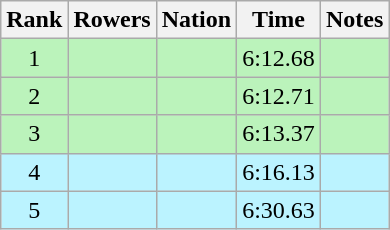<table class="wikitable sortable" style="text-align:center">
<tr>
<th>Rank</th>
<th>Rowers</th>
<th>Nation</th>
<th>Time</th>
<th>Notes</th>
</tr>
<tr bgcolor=bbf3bb>
<td>1</td>
<td align=left data-sort-value="Hassan, Salih"></td>
<td align=left></td>
<td>6:12.68</td>
<td></td>
</tr>
<tr bgcolor=bbf3bb>
<td>2</td>
<td align=left data-sort-value="Telfer, Don"></td>
<td align=left></td>
<td>6:12.71</td>
<td></td>
</tr>
<tr bgcolor=bbf3bb>
<td>3</td>
<td align=left data-sort-value="Le Lain, Jean-Pierre"></td>
<td align=left></td>
<td>6:13.37</td>
<td></td>
</tr>
<tr bgcolor=bbf3ff>
<td>4</td>
<td align=left data-sort-value="Hanuseac, Vasile"></td>
<td align=left></td>
<td>6:16.13</td>
<td></td>
</tr>
<tr bgcolor=bbf3ff>
<td>5</td>
<td align=left data-sort-value="Hanuseac, Vasile"></td>
<td align=left></td>
<td>6:30.63</td>
<td></td>
</tr>
</table>
